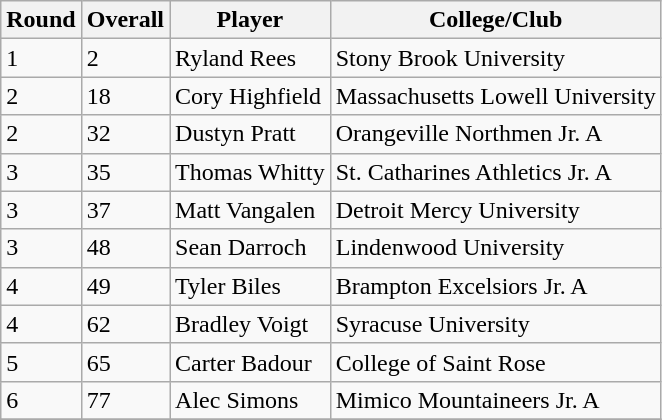<table class="wikitable">
<tr>
<th>Round</th>
<th>Overall</th>
<th>Player</th>
<th>College/Club</th>
</tr>
<tr>
<td>1</td>
<td>2</td>
<td>Ryland Rees</td>
<td>Stony Brook University</td>
</tr>
<tr>
<td>2</td>
<td>18</td>
<td>Cory Highfield</td>
<td>Massachusetts Lowell University</td>
</tr>
<tr>
<td>2</td>
<td>32</td>
<td>Dustyn Pratt</td>
<td>Orangeville Northmen Jr. A</td>
</tr>
<tr>
<td>3</td>
<td>35</td>
<td>Thomas Whitty</td>
<td>St. Catharines Athletics Jr. A</td>
</tr>
<tr>
<td>3</td>
<td>37</td>
<td>Matt Vangalen</td>
<td>Detroit Mercy University</td>
</tr>
<tr>
<td>3</td>
<td>48</td>
<td>Sean Darroch</td>
<td>Lindenwood University</td>
</tr>
<tr>
<td>4</td>
<td>49</td>
<td>Tyler Biles</td>
<td>Brampton Excelsiors Jr. A</td>
</tr>
<tr>
<td>4</td>
<td>62</td>
<td>Bradley Voigt</td>
<td>Syracuse University</td>
</tr>
<tr>
<td>5</td>
<td>65</td>
<td>Carter Badour</td>
<td>College of Saint Rose</td>
</tr>
<tr>
<td>6</td>
<td>77</td>
<td>Alec Simons</td>
<td>Mimico Mountaineers Jr. A</td>
</tr>
<tr>
</tr>
</table>
